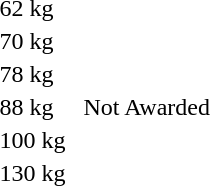<table>
<tr>
<td>62 kg</td>
<td></td>
<td></td>
<td></td>
</tr>
<tr>
<td>70 kg</td>
<td></td>
<td></td>
<td></td>
</tr>
<tr>
<td rowspan=2>78 kg</td>
<td rowspan=2></td>
<td rowspan=2></td>
<td></td>
</tr>
<tr>
<td></td>
</tr>
<tr>
<td>88 kg</td>
<td></td>
<td></td>
<td>Not Awarded</td>
</tr>
<tr>
<td>100 kg</td>
<td></td>
<td></td>
<td></td>
</tr>
<tr>
<td>130 kg</td>
<td></td>
<td></td>
<td></td>
</tr>
</table>
